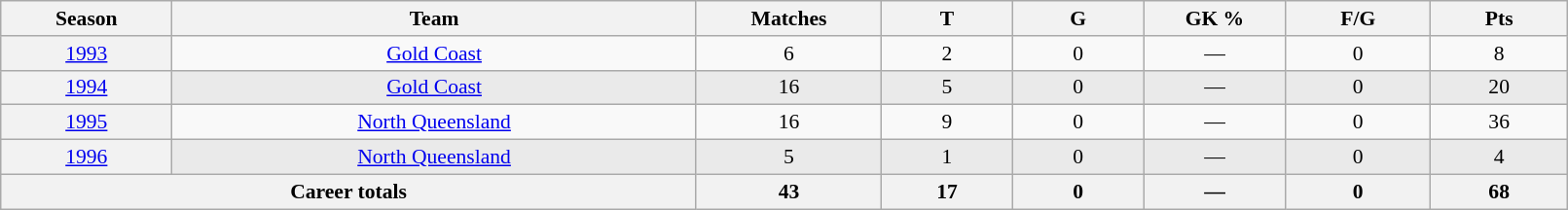<table class="wikitable sortable"  style="font-size:90%; text-align:center; width:85%;">
<tr>
<th width=2%>Season</th>
<th width=8%>Team</th>
<th width=2%>Matches</th>
<th width=2%>T</th>
<th width=2%>G</th>
<th width=2%>GK %</th>
<th width=2%>F/G</th>
<th width=2%>Pts</th>
</tr>
<tr>
<th scope="row" style="text-align:center; font-weight:normal"><a href='#'>1993</a></th>
<td style="text-align:center;"> <a href='#'>Gold Coast</a></td>
<td>6</td>
<td>2</td>
<td>0</td>
<td>—</td>
<td>0</td>
<td>8</td>
</tr>
<tr style="background-color: #EAEAEA">
<th scope="row" style="text-align:center; font-weight:normal"><a href='#'>1994</a></th>
<td style="text-align:center;"> <a href='#'>Gold Coast</a></td>
<td>16</td>
<td>5</td>
<td>0</td>
<td>—</td>
<td>0</td>
<td>20</td>
</tr>
<tr>
<th scope="row" style="text-align:center; font-weight:normal"><a href='#'>1995</a></th>
<td style="text-align:center;"> <a href='#'>North Queensland</a></td>
<td>16</td>
<td>9</td>
<td>0</td>
<td>—</td>
<td>0</td>
<td>36</td>
</tr>
<tr style="background-color: #EAEAEA">
<th scope="row" style="text-align:center; font-weight:normal"><a href='#'>1996</a></th>
<td style="text-align:center;"> <a href='#'>North Queensland</a></td>
<td>5</td>
<td>1</td>
<td>0</td>
<td>—</td>
<td>0</td>
<td>4</td>
</tr>
<tr class="sortbottom">
<th colspan=2>Career totals</th>
<th>43</th>
<th>17</th>
<th>0</th>
<th>—</th>
<th>0</th>
<th>68</th>
</tr>
</table>
